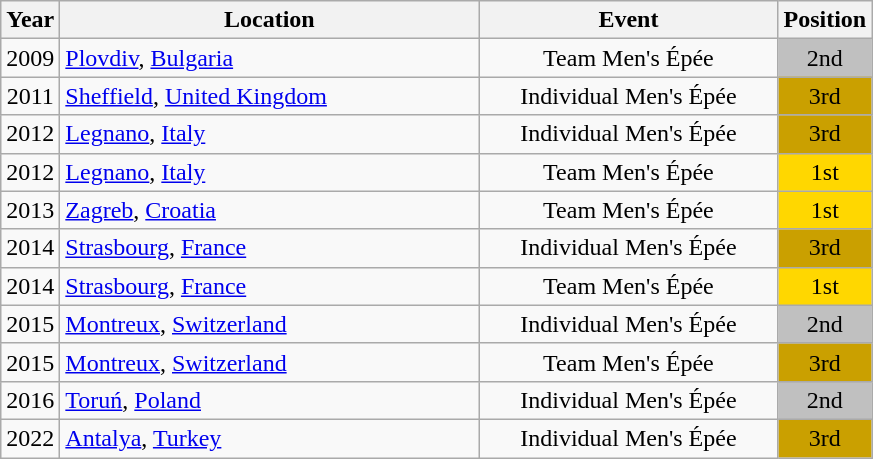<table class="wikitable" style="text-align:center;">
<tr>
<th>Year</th>
<th style="width:17em">Location</th>
<th style="width:12em">Event</th>
<th>Position</th>
</tr>
<tr>
<td>2009</td>
<td rowspan="1" align="left"> <a href='#'>Plovdiv</a>, <a href='#'>Bulgaria</a></td>
<td>Team Men's Épée</td>
<td bgcolor="silver">2nd</td>
</tr>
<tr>
<td>2011</td>
<td rowspan="1" align="left"> <a href='#'>Sheffield</a>, <a href='#'>United Kingdom</a></td>
<td>Individual Men's Épée</td>
<td bgcolor="caramel">3rd</td>
</tr>
<tr>
<td>2012</td>
<td rowspan="1" align="left"> <a href='#'>Legnano</a>, <a href='#'>Italy</a></td>
<td>Individual Men's Épée</td>
<td bgcolor="caramel">3rd</td>
</tr>
<tr>
<td>2012</td>
<td rowspan="1" align="left"> <a href='#'>Legnano</a>, <a href='#'>Italy</a></td>
<td>Team Men's Épée</td>
<td bgcolor="gold">1st</td>
</tr>
<tr>
<td>2013</td>
<td rowspan="1" align="left"> <a href='#'>Zagreb</a>, <a href='#'>Croatia</a></td>
<td>Team Men's Épée</td>
<td bgcolor="gold">1st</td>
</tr>
<tr>
<td>2014</td>
<td rowspan="1" align="left"> <a href='#'>Strasbourg</a>, <a href='#'>France</a></td>
<td>Individual Men's Épée</td>
<td bgcolor="caramel">3rd</td>
</tr>
<tr>
<td>2014</td>
<td rowspan="1" align="left"> <a href='#'>Strasbourg</a>, <a href='#'>France</a></td>
<td>Team Men's Épée</td>
<td bgcolor="gold">1st</td>
</tr>
<tr>
<td rowspan="1">2015</td>
<td rowspan="1" align="left"> <a href='#'>Montreux</a>, <a href='#'>Switzerland</a></td>
<td>Individual Men's Épée</td>
<td bgcolor="silver">2nd</td>
</tr>
<tr>
<td rowspan="1">2015</td>
<td rowspan="1" align="left"> <a href='#'>Montreux</a>, <a href='#'>Switzerland</a></td>
<td>Team Men's Épée</td>
<td bgcolor="caramel">3rd</td>
</tr>
<tr>
<td>2016</td>
<td rowspan="1" align="left"> <a href='#'>Toruń</a>, <a href='#'>Poland</a></td>
<td>Individual Men's Épée</td>
<td bgcolor="silver">2nd</td>
</tr>
<tr>
<td>2022</td>
<td rowspan="1" align="left"> <a href='#'>Antalya</a>, <a href='#'>Turkey</a></td>
<td>Individual Men's Épée</td>
<td bgcolor="caramel">3rd</td>
</tr>
</table>
